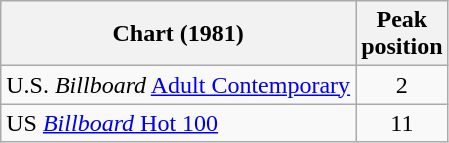<table class="wikitable sortable">
<tr>
<th>Chart (1981)</th>
<th>Peak<br>position</th>
</tr>
<tr>
<td align="left">U.S. <em>Billboard</em> <a href='#'>Adult Contemporary</a></td>
<td align="center">2</td>
</tr>
<tr>
<td>US <a href='#'><em>Billboard</em> Hot 100</a></td>
<td align="center">11</td>
</tr>
</table>
